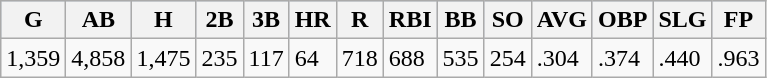<table class="wikitable">
<tr style="background:#b0c4de; text-align:center;">
<th>G</th>
<th>AB</th>
<th>H</th>
<th>2B</th>
<th>3B</th>
<th>HR</th>
<th>R</th>
<th>RBI</th>
<th>BB</th>
<th>SO</th>
<th>AVG</th>
<th>OBP</th>
<th>SLG</th>
<th>FP</th>
</tr>
<tr>
<td>1,359</td>
<td>4,858</td>
<td>1,475</td>
<td>235</td>
<td>117</td>
<td>64</td>
<td>718</td>
<td>688</td>
<td>535</td>
<td>254</td>
<td>.304</td>
<td>.374</td>
<td>.440</td>
<td>.963</td>
</tr>
</table>
